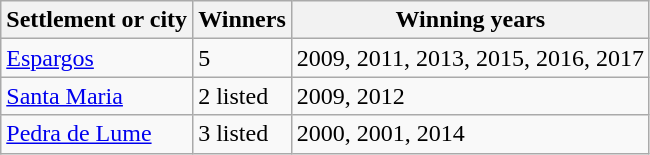<table class="wikitable">
<tr>
<th>Settlement or city</th>
<th>Winners</th>
<th>Winning years</th>
</tr>
<tr>
<td><a href='#'>Espargos</a></td>
<td>5</td>
<td>2009, 2011, 2013, 2015, 2016, 2017</td>
</tr>
<tr>
<td><a href='#'>Santa Maria</a></td>
<td>2 listed</td>
<td>2009, 2012</td>
</tr>
<tr>
<td><a href='#'>Pedra de Lume</a></td>
<td>3 listed</td>
<td>2000, 2001, 2014</td>
</tr>
</table>
